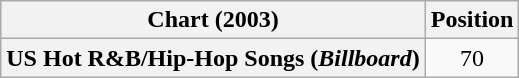<table class="wikitable plainrowheaders" style="text-align:center">
<tr>
<th scope="col">Chart (2003)</th>
<th scope="col">Position</th>
</tr>
<tr>
<th scope="row">US Hot R&B/Hip-Hop Songs (<em>Billboard</em>)</th>
<td>70</td>
</tr>
</table>
